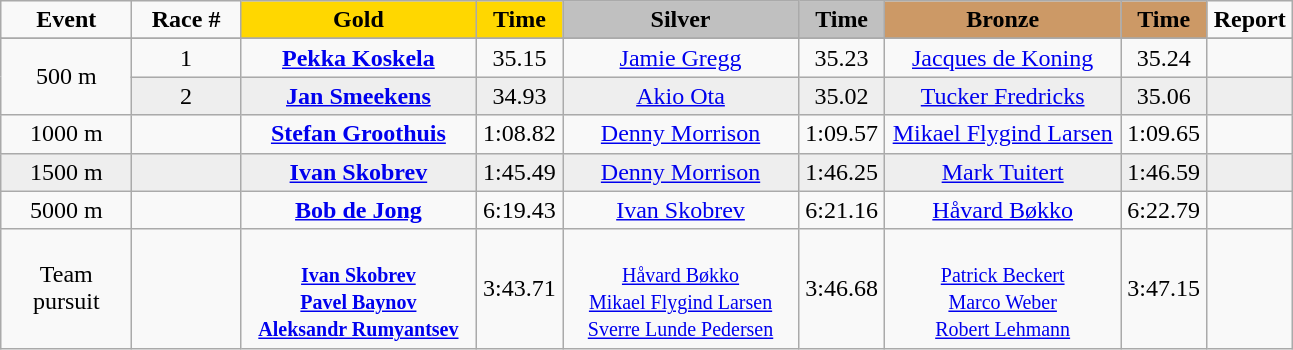<table class="wikitable">
<tr>
<td width="80" align="center"><strong>Event</strong></td>
<td width="65" align="center"><strong>Race #</strong></td>
<td width="150" bgcolor="gold" align="center"><strong>Gold</strong></td>
<td width="50" bgcolor="gold" align="center"><strong>Time</strong></td>
<td width="150" bgcolor="silver" align="center"><strong>Silver</strong></td>
<td width="50" bgcolor="silver" align="center"><strong>Time</strong></td>
<td width="150" bgcolor="#CC9966" align="center"><strong>Bronze</strong></td>
<td width="50" bgcolor="#CC9966" align="center"><strong>Time</strong></td>
<td width="50" align="center"><strong>Report</strong></td>
</tr>
<tr bgcolor="#cccccc">
</tr>
<tr>
<td rowspan=2 align="center">500 m</td>
<td align="center">1</td>
<td align="center"><strong><a href='#'>Pekka Koskela</a></strong><br><small></small></td>
<td align="center">35.15</td>
<td align="center"><a href='#'>Jamie Gregg</a><br><small></small></td>
<td align="center">35.23</td>
<td align="center"><a href='#'>Jacques de Koning</a><br><small></small></td>
<td align="center">35.24</td>
<td align="center"></td>
</tr>
<tr bgcolor="#eeeeee">
<td align="center">2</td>
<td align="center"><strong><a href='#'>Jan Smeekens</a></strong><br><small></small></td>
<td align="center">34.93</td>
<td align="center"><a href='#'>Akio Ota</a><br><small></small></td>
<td align="center">35.02</td>
<td align="center"><a href='#'>Tucker Fredricks</a><br><small></small></td>
<td align="center">35.06</td>
<td align="center"></td>
</tr>
<tr>
<td align="center">1000 m</td>
<td align="center"></td>
<td align="center"><strong><a href='#'>Stefan Groothuis</a></strong><br><small></small></td>
<td align="center">1:08.82</td>
<td align="center"><a href='#'>Denny Morrison</a><br><small></small></td>
<td align="center">1:09.57</td>
<td align="center"><a href='#'>Mikael Flygind Larsen</a><br><small></small></td>
<td align="center">1:09.65</td>
<td align="center"></td>
</tr>
<tr bgcolor="#eeeeee">
<td align="center">1500 m</td>
<td align="center"></td>
<td align="center"><strong><a href='#'>Ivan Skobrev</a></strong><br><small></small></td>
<td align="center">1:45.49</td>
<td align="center"><a href='#'>Denny Morrison</a><br><small></small></td>
<td align="center">1:46.25</td>
<td align="center"><a href='#'>Mark Tuitert</a><br><small></small></td>
<td align="center">1:46.59</td>
<td align="center"></td>
</tr>
<tr>
<td align="center">5000 m</td>
<td align="center"></td>
<td align="center"><strong><a href='#'>Bob de Jong</a></strong><br><small></small></td>
<td align="center">6:19.43</td>
<td align="center"><a href='#'>Ivan Skobrev</a><br><small></small></td>
<td align="center">6:21.16</td>
<td align="center"><a href='#'>Håvard Bøkko</a><br><small></small></td>
<td align="center">6:22.79</td>
<td align="center"></td>
</tr>
<tr>
<td align="center">Team pursuit</td>
<td align="center"></td>
<td align="center"><strong></strong><br><small><strong><a href='#'>Ivan Skobrev</a><br><a href='#'>Pavel Baynov</a><br><a href='#'>Aleksandr Rumyantsev</a></strong></small></td>
<td align="center">3:43.71</td>
<td align="center"><br><small><a href='#'>Håvard Bøkko</a><br><a href='#'>Mikael Flygind Larsen</a><br><a href='#'>Sverre Lunde Pedersen</a></small></td>
<td align="center">3:46.68</td>
<td align="center"><br><small><a href='#'>Patrick Beckert</a><br><a href='#'>Marco Weber</a><br><a href='#'>Robert Lehmann</a></small></td>
<td align="center">3:47.15</td>
<td align="center"></td>
</tr>
</table>
